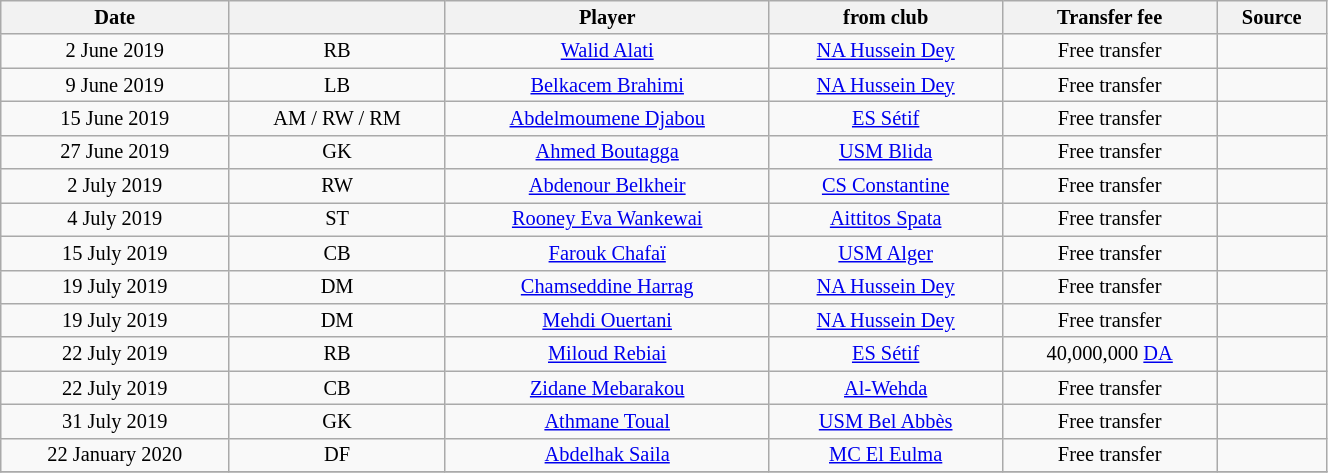<table class="wikitable sortable" style="width:70%; text-align:center; font-size:85%; text-align:centre;">
<tr>
<th>Date</th>
<th></th>
<th>Player</th>
<th>from club</th>
<th>Transfer fee</th>
<th>Source</th>
</tr>
<tr>
<td>2 June 2019</td>
<td>RB</td>
<td> <a href='#'>Walid Alati</a></td>
<td><a href='#'>NA Hussein Dey</a></td>
<td>Free transfer</td>
<td></td>
</tr>
<tr>
<td>9 June 2019</td>
<td>LB</td>
<td> <a href='#'>Belkacem Brahimi</a></td>
<td><a href='#'>NA Hussein Dey</a></td>
<td>Free transfer</td>
<td></td>
</tr>
<tr>
<td>15 June 2019</td>
<td>AM / RW / RM</td>
<td> <a href='#'>Abdelmoumene Djabou</a></td>
<td><a href='#'>ES Sétif</a></td>
<td>Free transfer</td>
<td></td>
</tr>
<tr>
<td>27 June 2019</td>
<td>GK</td>
<td> <a href='#'>Ahmed Boutagga</a></td>
<td><a href='#'>USM Blida</a></td>
<td>Free transfer</td>
<td></td>
</tr>
<tr>
<td>2 July 2019</td>
<td>RW</td>
<td> <a href='#'>Abdenour Belkheir</a></td>
<td><a href='#'>CS Constantine</a></td>
<td>Free transfer</td>
<td></td>
</tr>
<tr>
<td>4 July 2019</td>
<td>ST</td>
<td> <a href='#'>Rooney Eva Wankewai</a></td>
<td> <a href='#'>Aittitos Spata</a></td>
<td>Free transfer</td>
<td></td>
</tr>
<tr>
<td>15 July 2019</td>
<td>CB</td>
<td> <a href='#'>Farouk Chafaï</a></td>
<td><a href='#'>USM Alger</a></td>
<td>Free transfer</td>
<td></td>
</tr>
<tr>
<td>19 July 2019</td>
<td>DM</td>
<td> <a href='#'>Chamseddine Harrag</a></td>
<td><a href='#'>NA Hussein Dey</a></td>
<td>Free transfer</td>
<td></td>
</tr>
<tr>
<td>19 July 2019</td>
<td>DM</td>
<td> <a href='#'>Mehdi Ouertani</a></td>
<td><a href='#'>NA Hussein Dey</a></td>
<td>Free transfer</td>
<td></td>
</tr>
<tr>
<td>22 July 2019</td>
<td>RB</td>
<td> <a href='#'>Miloud Rebiai</a></td>
<td><a href='#'>ES Sétif</a></td>
<td>40,000,000 <a href='#'>DA</a></td>
<td></td>
</tr>
<tr>
<td>22 July 2019</td>
<td>CB</td>
<td> <a href='#'>Zidane Mebarakou</a></td>
<td> <a href='#'>Al-Wehda</a></td>
<td>Free transfer</td>
<td></td>
</tr>
<tr>
<td>31 July 2019</td>
<td>GK</td>
<td> <a href='#'>Athmane Toual</a></td>
<td><a href='#'>USM Bel Abbès</a></td>
<td>Free transfer</td>
<td></td>
</tr>
<tr>
<td>22 January 2020</td>
<td>DF</td>
<td> <a href='#'>Abdelhak Saila</a></td>
<td><a href='#'>MC El Eulma</a></td>
<td>Free transfer</td>
<td></td>
</tr>
<tr>
</tr>
</table>
